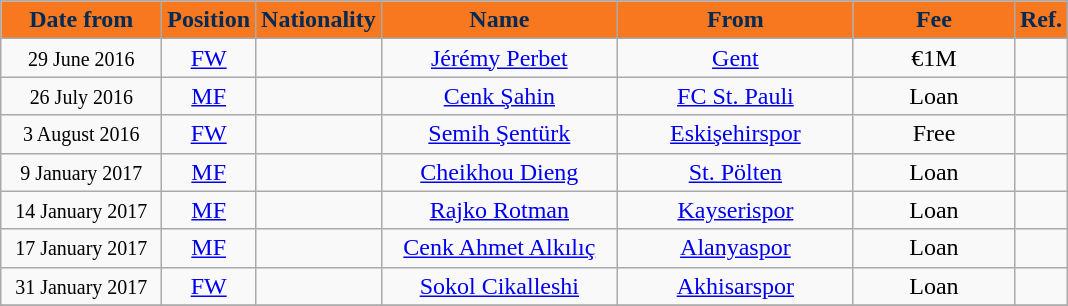<table class="wikitable"  style="text-align:center; font-size:100%; ">
<tr>
<th style="background:#F7781E; color:#012A54; width:100px;">Date from</th>
<th style="background:#F7781E; color:#012A54; width:50px;">Position</th>
<th style="background:#F7781E; color:#012A54; width:50px;">Nationality</th>
<th style="background:#F7781E; color:#012A54; width:150px;">Name</th>
<th style="background:#F7781E; color:#012A54; width:150px;">From</th>
<th style="background:#F7781E; color:#012A54; width:100px;">Fee</th>
<th style="background:#F7781E; color:#012A54; width:25px;">Ref.</th>
</tr>
<tr>
<td><small>29 June 2016</small></td>
<td><a href='#'>FW</a></td>
<td></td>
<td><a href='#'>Jérémy Perbet</a></td>
<td> <a href='#'>Gent</a></td>
<td>€1M</td>
<td></td>
</tr>
<tr>
<td><small>26 July 2016</small></td>
<td><a href='#'>MF</a></td>
<td></td>
<td><a href='#'>Cenk Şahin</a></td>
<td> <a href='#'>FC St. Pauli</a></td>
<td>Loan</td>
<td></td>
</tr>
<tr>
<td><small>3 August 2016</small></td>
<td><a href='#'>FW</a></td>
<td></td>
<td><a href='#'>Semih Şentürk</a></td>
<td> <a href='#'>Eskişehirspor</a></td>
<td>Free</td>
<td></td>
</tr>
<tr>
<td><small>9 January 2017</small></td>
<td><a href='#'>MF</a></td>
<td></td>
<td><a href='#'>Cheikhou Dieng</a></td>
<td> <a href='#'>St. Pölten</a></td>
<td>Loan</td>
<td></td>
</tr>
<tr>
<td><small>14 January 2017</small></td>
<td><a href='#'>MF</a></td>
<td></td>
<td><a href='#'>Rajko Rotman</a></td>
<td> <a href='#'>Kayserispor</a></td>
<td>Loan</td>
<td></td>
</tr>
<tr>
<td><small>17 January 2017</small></td>
<td><a href='#'>MF</a></td>
<td></td>
<td><a href='#'>Cenk Ahmet Alkılıç</a></td>
<td> <a href='#'>Alanyaspor</a></td>
<td>Loan</td>
<td></td>
</tr>
<tr>
<td><small>31 January 2017</small></td>
<td><a href='#'>FW</a></td>
<td></td>
<td><a href='#'>Sokol Cikalleshi</a></td>
<td> <a href='#'>Akhisarspor</a></td>
<td>Loan</td>
<td></td>
</tr>
<tr>
</tr>
</table>
